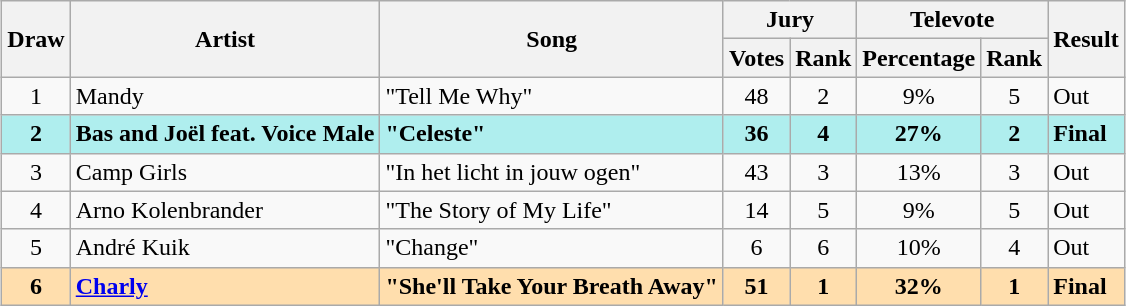<table class="sortable wikitable" style="margin: 1em auto 1em auto; text-align:center;">
<tr>
<th rowspan="2">Draw</th>
<th rowspan="2">Artist</th>
<th rowspan="2">Song</th>
<th colspan="2">Jury</th>
<th colspan="2">Televote</th>
<th rowspan="2">Result</th>
</tr>
<tr>
<th>Votes</th>
<th>Rank</th>
<th>Percentage</th>
<th>Rank</th>
</tr>
<tr>
<td>1</td>
<td align="left">Mandy</td>
<td align="left">"Tell Me Why"</td>
<td>48</td>
<td>2</td>
<td>9%</td>
<td>5</td>
<td align="left">Out</td>
</tr>
<tr style="font-weight:bold; background:paleturquoise;">
<td>2</td>
<td align="left">Bas and Joël feat. Voice Male</td>
<td align="left">"Celeste"</td>
<td>36</td>
<td>4</td>
<td>27%</td>
<td>2</td>
<td align="left">Final</td>
</tr>
<tr>
<td>3</td>
<td align="left">Camp Girls</td>
<td align="left">"In het licht in jouw ogen"</td>
<td>43</td>
<td>3</td>
<td>13%</td>
<td>3</td>
<td align="left">Out</td>
</tr>
<tr>
<td>4</td>
<td align="left">Arno Kolenbrander</td>
<td align="left">"The Story of My Life"</td>
<td>14</td>
<td>5</td>
<td>9%</td>
<td>5</td>
<td align="left">Out</td>
</tr>
<tr>
<td>5</td>
<td align="left">André Kuik</td>
<td align="left">"Change"</td>
<td>6</td>
<td>6</td>
<td>10%</td>
<td>4</td>
<td align="left">Out</td>
</tr>
<tr style="font-weight:bold; background:navajowhite;">
<td>6</td>
<td align="left"><a href='#'>Charly</a></td>
<td align="left">"She'll Take Your Breath Away"</td>
<td>51</td>
<td>1</td>
<td>32%</td>
<td>1</td>
<td align="left">Final</td>
</tr>
</table>
